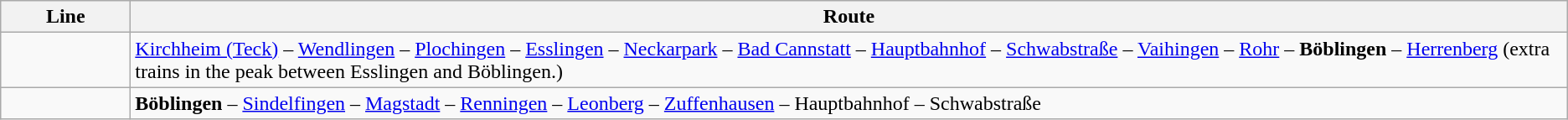<table class="wikitable">
<tr>
<th style="width:6em">Line</th>
<th>Route</th>
</tr>
<tr>
<td align="center"></td>
<td><a href='#'>Kirchheim (Teck)</a> – <a href='#'>Wendlingen</a> – <a href='#'>Plochingen</a> – <a href='#'>Esslingen</a> – <a href='#'>Neckarpark</a> – <a href='#'>Bad Cannstatt</a> – <a href='#'>Hauptbahnhof</a> – <a href='#'>Schwabstraße</a> – <a href='#'>Vaihingen</a> – <a href='#'>Rohr</a>  – <strong>Böblingen</strong> – <a href='#'>Herrenberg</a> (extra trains in the peak between Esslingen and Böblingen.)</td>
</tr>
<tr>
<td align="center"></td>
<td><strong>Böblingen</strong> – <a href='#'>Sindelfingen</a> – <a href='#'>Magstadt</a> – <a href='#'>Renningen</a> – <a href='#'>Leonberg</a> – <a href='#'>Zuffenhausen</a> – Hauptbahnhof – Schwabstraße</td>
</tr>
</table>
